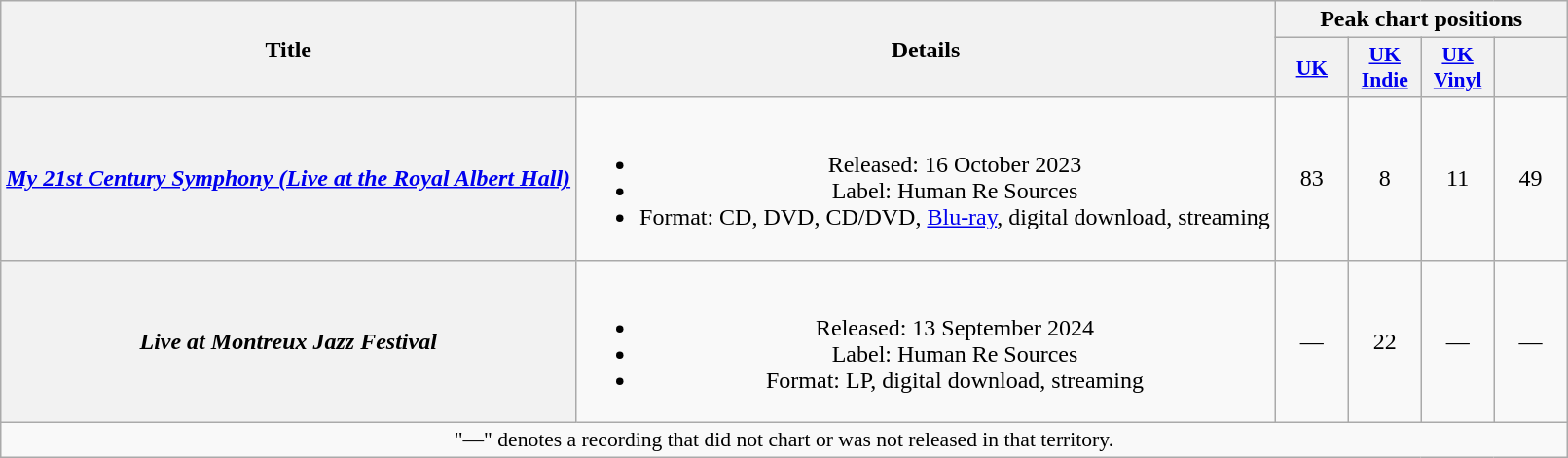<table class="wikitable plainrowheaders" style="text-align:center;">
<tr>
<th scope="col" rowspan="2">Title</th>
<th scope="col" rowspan="2">Details</th>
<th scope="col" colspan="4">Peak chart positions</th>
</tr>
<tr>
<th scope="col" style="width:3em;font-size:90%;"><a href='#'>UK</a><br></th>
<th scope="col" style="width:3em;font-size:90%;"><a href='#'>UK Indie</a><br></th>
<th scope="col" style="width:3em;font-size:90%;"><a href='#'>UK Vinyl</a><br></th>
<th scope="col" style="width:3em;font-size:90%;"><a href='#'></a><br></th>
</tr>
<tr>
<th scope="row"><em><a href='#'>My 21st Century Symphony (Live at the Royal Albert Hall)</a></em><br></th>
<td><br><ul><li>Released: 16 October 2023</li><li>Label: Human Re Sources</li><li>Format: CD, DVD, CD/DVD, <a href='#'>Blu-ray</a>, digital download, streaming</li></ul></td>
<td>83</td>
<td>8</td>
<td>11</td>
<td>49</td>
</tr>
<tr>
<th scope="row"><em>Live at Montreux Jazz Festival</em></th>
<td><br><ul><li>Released: 13 September 2024</li><li>Label: Human Re Sources</li><li>Format: LP, digital download, streaming</li></ul></td>
<td>—</td>
<td>22</td>
<td>—</td>
<td>—</td>
</tr>
<tr>
<td colspan="6" style="font-size:90%">"—" denotes a recording that did not chart or was not released in that territory.</td>
</tr>
</table>
